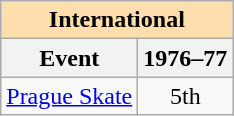<table class="wikitable" style="text-align:center">
<tr>
<th style="background-color: #ffdead; " colspan=2 align=center>International</th>
</tr>
<tr>
<th>Event</th>
<th>1976–77</th>
</tr>
<tr>
<td align=left><a href='#'>Prague Skate</a></td>
<td>5th</td>
</tr>
</table>
